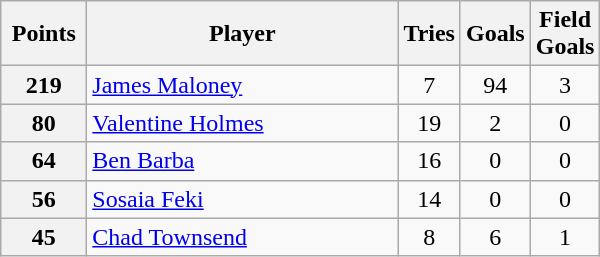<table class="wikitable" style="text-align:left;">
<tr>
<th width=50>Points</th>
<th width=200>Player</th>
<th width=30>Tries</th>
<th width=30>Goals</th>
<th width=30>Field Goals</th>
</tr>
<tr>
<th>219</th>
<td> <a href='#'>James Maloney</a></td>
<td align=center>7</td>
<td align=center>94</td>
<td align=center>3</td>
</tr>
<tr>
<th>80</th>
<td> <a href='#'>Valentine Holmes</a></td>
<td align=center>19</td>
<td align=center>2</td>
<td align=center>0</td>
</tr>
<tr>
<th>64</th>
<td> <a href='#'>Ben Barba</a></td>
<td align=center>16</td>
<td align=center>0</td>
<td align=center>0</td>
</tr>
<tr>
<th>56</th>
<td> <a href='#'>Sosaia Feki</a></td>
<td align=center>14</td>
<td align=center>0</td>
<td align=center>0</td>
</tr>
<tr>
<th>45</th>
<td> <a href='#'>Chad Townsend</a></td>
<td align=center>8</td>
<td align=center>6</td>
<td align=center>1</td>
</tr>
</table>
